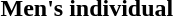<table>
<tr>
<th scope="row">Men's individual<br></th>
<td></td>
<td></td>
<td></td>
</tr>
</table>
